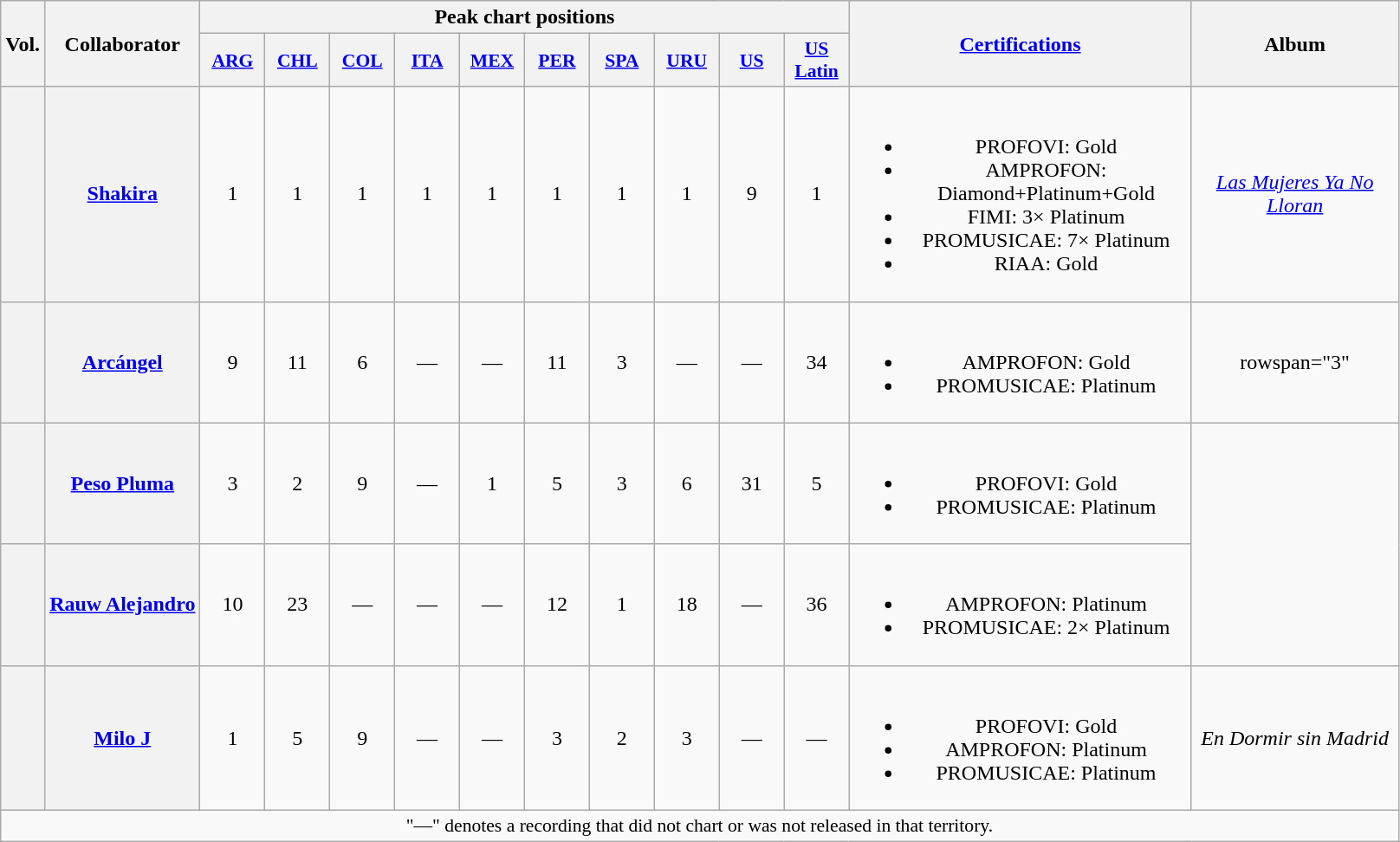<table class="wikitable plainrowheaders" style="text-align:center;">
<tr>
<th scope="col" rowspan="2">Vol.</th>
<th scope="col" rowspan="2">Collaborator</th>
<th scope="col" colspan="10">Peak chart positions</th>
<th scope="col" rowspan="2" style="width:16em;"><a href='#'>Certifications</a></th>
<th scope="col" rowspan="2" style="width:9.5em;">Album</th>
</tr>
<tr>
<th scope="col" style="width:3em;font-size:90%;"><a href='#'>ARG</a><br></th>
<th scope="col" style="width:3em;font-size:90%;"><a href='#'>CHL</a><br></th>
<th scope="col" style="width:3em;font-size:90%;"><a href='#'>COL</a><br></th>
<th scope="col" style="width:3em;font-size:90%;"><a href='#'>ITA</a><br></th>
<th scope="col" style="width:3em;font-size:90%;"><a href='#'>MEX</a><br></th>
<th scope="col" style="width:3em;font-size:90%;"><a href='#'>PER</a><br></th>
<th scope="col" style="width:3em;font-size:90%;"><a href='#'>SPA</a><br></th>
<th scope="col" style="width:3em;font-size:90%;"><a href='#'>URU</a><br></th>
<th scope="col" style="width:3em;font-size:90%;"><a href='#'>US</a><br></th>
<th scope="col" style="width:3em;font-size:90%;"><a href='#'>US<br>Latin</a><br></th>
</tr>
<tr |->
<th scope="row"></th>
<th scope="row"><a href='#'>Shakira</a></th>
<td>1</td>
<td>1</td>
<td>1</td>
<td>1</td>
<td>1</td>
<td>1</td>
<td>1</td>
<td>1</td>
<td>9</td>
<td>1</td>
<td><br><ul><li>PROFOVI: Gold</li><li>AMPROFON: Diamond+Platinum+Gold</li><li>FIMI: 3× Platinum</li><li>PROMUSICAE: 7× Platinum</li><li>RIAA: Gold</li></ul></td>
<td><em><a href='#'>Las Mujeres Ya No Lloran</a></em></td>
</tr>
<tr>
<th scope="row"></th>
<th scope="row"><a href='#'>Arcángel</a></th>
<td>9</td>
<td>11</td>
<td>6</td>
<td>—</td>
<td>—</td>
<td>11</td>
<td>3</td>
<td>—</td>
<td>—</td>
<td>34</td>
<td><br><ul><li>AMPROFON: Gold</li><li>PROMUSICAE: Platinum</li></ul></td>
<td>rowspan="3" </td>
</tr>
<tr>
<th scope="row"></th>
<th scope="row"><a href='#'>Peso Pluma</a></th>
<td>3</td>
<td>2</td>
<td>9</td>
<td>—</td>
<td>1</td>
<td>5</td>
<td>3</td>
<td>6</td>
<td>31</td>
<td>5</td>
<td><br><ul><li>PROFOVI: Gold</li><li>PROMUSICAE: Platinum</li></ul></td>
</tr>
<tr>
<th scope="row"></th>
<th scope="row"><a href='#'>Rauw Alejandro</a></th>
<td>10</td>
<td>23</td>
<td>—</td>
<td>—</td>
<td>—</td>
<td>12</td>
<td>1</td>
<td>18</td>
<td>—</td>
<td>36</td>
<td><br><ul><li>AMPROFON: Platinum</li><li>PROMUSICAE: 2× Platinum</li></ul></td>
</tr>
<tr>
<th scope="row"></th>
<th scope="row"><a href='#'>Milo J</a></th>
<td>1</td>
<td>5</td>
<td>9</td>
<td>—</td>
<td>—</td>
<td>3</td>
<td>2</td>
<td>3</td>
<td>—</td>
<td>—</td>
<td><br><ul><li>PROFOVI: Gold</li><li>AMPROFON: Platinum</li><li>PROMUSICAE: Platinum</li></ul></td>
<td><em>En Dormir sin Madrid</em></td>
</tr>
<tr>
<td colspan="14" style="font-size:90%">"—" denotes a recording that did not chart or was not released in that territory.</td>
</tr>
</table>
